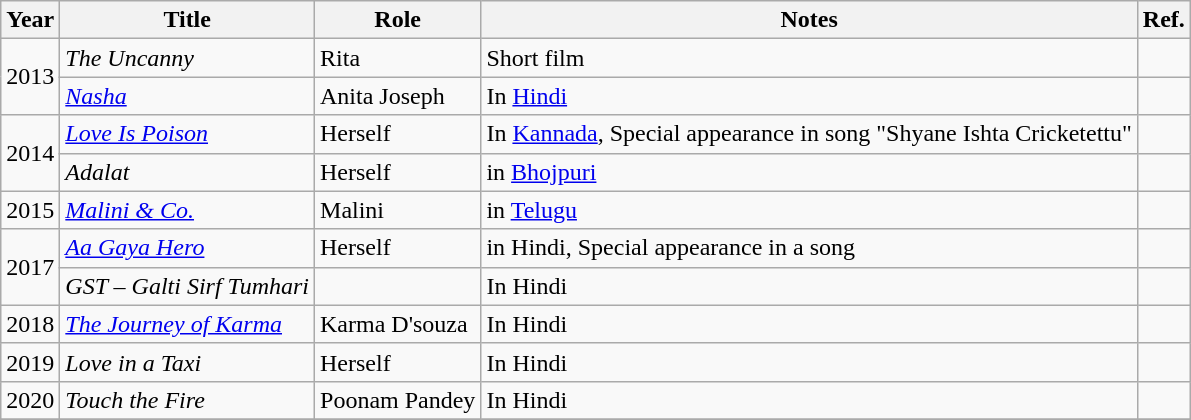<table class="wikitable sortable">
<tr>
<th scope="col">Year</th>
<th scope="col">Title</th>
<th scope="col">Role</th>
<th scope="col">Notes</th>
<th>Ref.</th>
</tr>
<tr>
<td rowspan="2">2013</td>
<td scope="row"><em>The Uncanny</em></td>
<td>Rita</td>
<td>Short film</td>
<td></td>
</tr>
<tr>
<td scope="row"><em><a href='#'>Nasha</a></em></td>
<td>Anita Joseph</td>
<td>In <a href='#'>Hindi</a></td>
<td></td>
</tr>
<tr>
<td rowspan="2">2014</td>
<td scope="row"><em><a href='#'>Love Is Poison</a></em></td>
<td>Herself</td>
<td>In <a href='#'>Kannada</a>, Special appearance in song "Shyane Ishta Cricketettu"</td>
<td></td>
</tr>
<tr>
<td scope="row"><em>Adalat</em></td>
<td>Herself</td>
<td>in <a href='#'>Bhojpuri</a></td>
<td></td>
</tr>
<tr>
<td>2015</td>
<td scope="row"><em><a href='#'>Malini & Co.</a></em></td>
<td>Malini</td>
<td>in <a href='#'>Telugu</a></td>
<td></td>
</tr>
<tr>
<td rowspan="2">2017</td>
<td scope="row"><em><a href='#'>Aa Gaya Hero</a></em></td>
<td>Herself</td>
<td>in Hindi, Special appearance in a song</td>
<td></td>
</tr>
<tr>
<td scope="row"><em>GST – Galti Sirf Tumhari</em></td>
<td></td>
<td>In Hindi</td>
<td></td>
</tr>
<tr>
<td>2018</td>
<td scope="row"><em><a href='#'>The Journey of Karma</a></em></td>
<td>Karma D'souza</td>
<td>In Hindi</td>
<td></td>
</tr>
<tr>
<td>2019</td>
<td scope="row"><em>Love in a Taxi</em></td>
<td>Herself</td>
<td>In Hindi</td>
<td></td>
</tr>
<tr>
<td>2020</td>
<td scope="row"><em>Touch the Fire</em></td>
<td>Poonam Pandey</td>
<td>In Hindi</td>
<td></td>
</tr>
<tr>
</tr>
</table>
